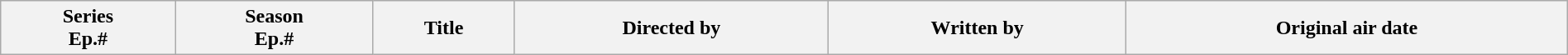<table class="wikitable plainrowheaders" style="width:100%; margin:auto;">
<tr>
<th>Series<br>Ep.#</th>
<th>Season<br>Ep.#</th>
<th>Title</th>
<th>Directed by</th>
<th>Written by</th>
<th>Original air date<br>










</th>
</tr>
</table>
